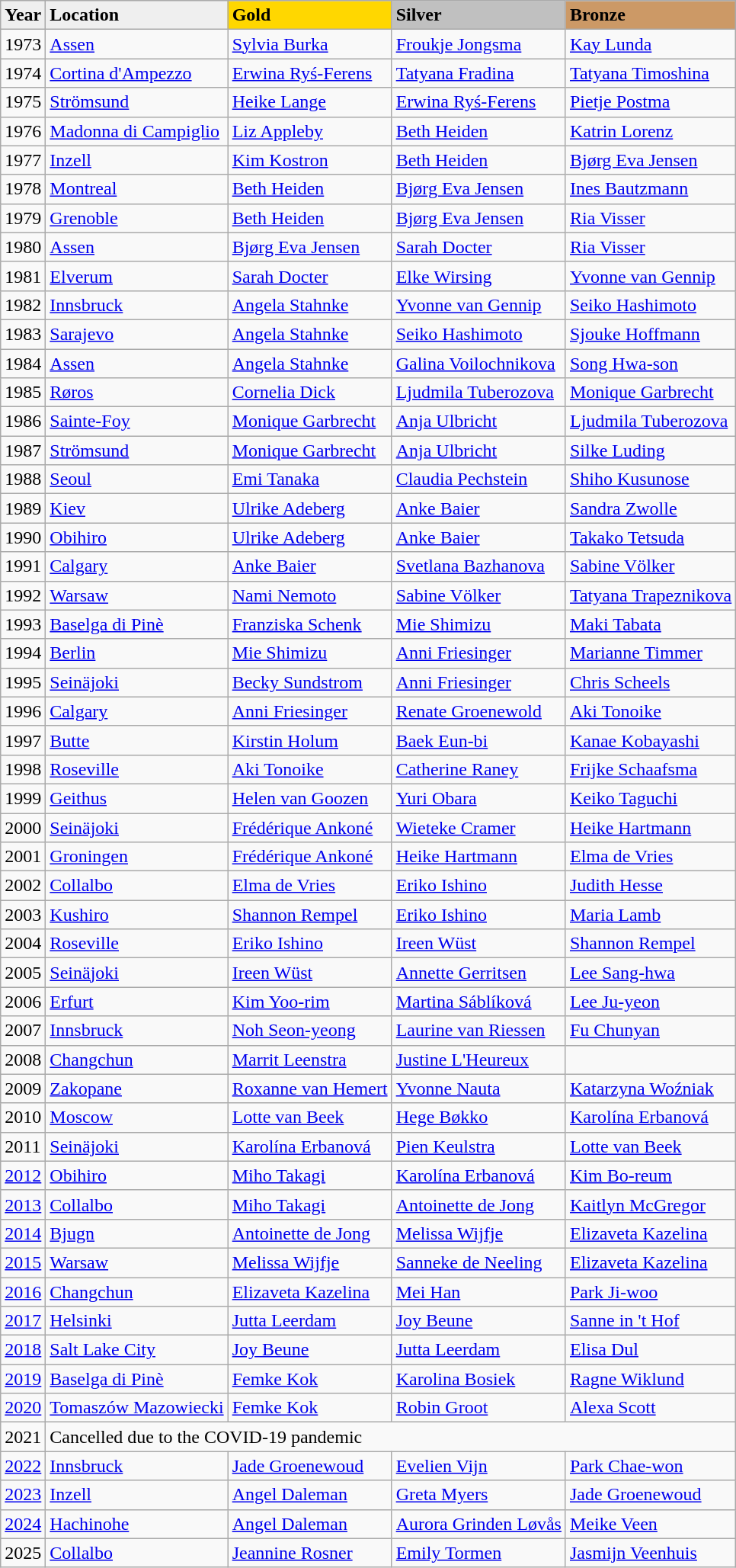<table class="wikitable">
<tr align="left" bgcolor="#efefef">
<td><strong>Year</strong></td>
<td><strong>Location</strong></td>
<td bgcolor=gold><strong>Gold</strong></td>
<td bgcolor=silver><strong>Silver</strong></td>
<td bgcolor=cc9966><strong>Bronze</strong></td>
</tr>
<tr>
<td>1973</td>
<td><a href='#'>Assen</a></td>
<td> <a href='#'>Sylvia Burka</a></td>
<td> <a href='#'>Froukje Jongsma</a></td>
<td> <a href='#'>Kay Lunda</a></td>
</tr>
<tr>
<td>1974</td>
<td><a href='#'>Cortina d'Ampezzo</a></td>
<td> <a href='#'>Erwina Ryś-Ferens</a></td>
<td> <a href='#'>Tatyana Fradina</a></td>
<td> <a href='#'>Tatyana Timoshina</a></td>
</tr>
<tr>
<td>1975</td>
<td><a href='#'>Strömsund</a></td>
<td> <a href='#'>Heike Lange</a></td>
<td> <a href='#'>Erwina Ryś-Ferens</a></td>
<td> <a href='#'>Pietje Postma</a></td>
</tr>
<tr>
<td>1976</td>
<td><a href='#'>Madonna di Campiglio</a></td>
<td> <a href='#'>Liz Appleby</a></td>
<td> <a href='#'>Beth Heiden</a></td>
<td> <a href='#'>Katrin Lorenz</a></td>
</tr>
<tr>
<td>1977</td>
<td><a href='#'>Inzell</a></td>
<td> <a href='#'>Kim Kostron</a></td>
<td> <a href='#'>Beth Heiden</a></td>
<td> <a href='#'>Bjørg Eva Jensen</a></td>
</tr>
<tr>
<td>1978</td>
<td><a href='#'>Montreal</a></td>
<td> <a href='#'>Beth Heiden</a></td>
<td> <a href='#'>Bjørg Eva Jensen</a></td>
<td> <a href='#'>Ines Bautzmann</a></td>
</tr>
<tr>
<td>1979</td>
<td><a href='#'>Grenoble</a></td>
<td> <a href='#'>Beth Heiden</a></td>
<td> <a href='#'>Bjørg Eva Jensen</a></td>
<td> <a href='#'>Ria Visser</a></td>
</tr>
<tr>
<td>1980</td>
<td><a href='#'>Assen</a></td>
<td> <a href='#'>Bjørg Eva Jensen</a></td>
<td> <a href='#'>Sarah Docter</a></td>
<td> <a href='#'>Ria Visser</a></td>
</tr>
<tr>
<td>1981</td>
<td><a href='#'>Elverum</a></td>
<td> <a href='#'>Sarah Docter</a></td>
<td> <a href='#'>Elke Wirsing</a></td>
<td> <a href='#'>Yvonne van Gennip</a></td>
</tr>
<tr>
<td>1982</td>
<td><a href='#'>Innsbruck</a></td>
<td> <a href='#'>Angela Stahnke</a></td>
<td> <a href='#'>Yvonne van Gennip</a></td>
<td> <a href='#'>Seiko Hashimoto</a></td>
</tr>
<tr>
<td>1983</td>
<td><a href='#'>Sarajevo</a></td>
<td> <a href='#'>Angela Stahnke</a></td>
<td> <a href='#'>Seiko Hashimoto</a></td>
<td> <a href='#'>Sjouke Hoffmann</a></td>
</tr>
<tr>
<td>1984</td>
<td><a href='#'>Assen</a></td>
<td> <a href='#'>Angela Stahnke</a></td>
<td> <a href='#'>Galina Voilochnikova</a></td>
<td> <a href='#'>Song Hwa-son</a></td>
</tr>
<tr>
<td>1985</td>
<td><a href='#'>Røros</a></td>
<td> <a href='#'>Cornelia Dick</a></td>
<td> <a href='#'>Ljudmila Tuberozova</a></td>
<td> <a href='#'>Monique Garbrecht</a></td>
</tr>
<tr>
<td>1986</td>
<td><a href='#'>Sainte-Foy</a></td>
<td> <a href='#'>Monique Garbrecht</a></td>
<td> <a href='#'>Anja Ulbricht</a></td>
<td> <a href='#'>Ljudmila Tuberozova</a></td>
</tr>
<tr>
<td>1987</td>
<td><a href='#'>Strömsund</a></td>
<td> <a href='#'>Monique Garbrecht</a></td>
<td> <a href='#'>Anja Ulbricht</a></td>
<td> <a href='#'>Silke Luding</a></td>
</tr>
<tr>
<td>1988</td>
<td><a href='#'>Seoul</a></td>
<td> <a href='#'>Emi Tanaka</a></td>
<td> <a href='#'>Claudia Pechstein</a></td>
<td> <a href='#'>Shiho Kusunose</a></td>
</tr>
<tr>
<td>1989</td>
<td><a href='#'>Kiev</a></td>
<td> <a href='#'>Ulrike Adeberg</a></td>
<td> <a href='#'>Anke Baier</a></td>
<td> <a href='#'>Sandra Zwolle</a></td>
</tr>
<tr>
<td>1990</td>
<td><a href='#'>Obihiro</a></td>
<td> <a href='#'>Ulrike Adeberg</a></td>
<td> <a href='#'>Anke Baier</a></td>
<td> <a href='#'>Takako Tetsuda</a></td>
</tr>
<tr>
<td>1991</td>
<td><a href='#'>Calgary</a></td>
<td> <a href='#'>Anke Baier</a></td>
<td> <a href='#'>Svetlana Bazhanova</a></td>
<td> <a href='#'>Sabine Völker</a></td>
</tr>
<tr>
<td>1992</td>
<td><a href='#'>Warsaw</a></td>
<td> <a href='#'>Nami Nemoto</a></td>
<td> <a href='#'>Sabine Völker</a></td>
<td> <a href='#'>Tatyana Trapeznikova</a></td>
</tr>
<tr>
<td>1993</td>
<td><a href='#'>Baselga di Pinè</a></td>
<td> <a href='#'>Franziska Schenk</a></td>
<td> <a href='#'>Mie Shimizu</a></td>
<td> <a href='#'>Maki Tabata</a></td>
</tr>
<tr>
<td>1994</td>
<td><a href='#'>Berlin</a></td>
<td> <a href='#'>Mie Shimizu</a></td>
<td> <a href='#'>Anni Friesinger</a></td>
<td> <a href='#'>Marianne Timmer</a></td>
</tr>
<tr>
<td>1995</td>
<td><a href='#'>Seinäjoki</a></td>
<td> <a href='#'>Becky Sundstrom</a></td>
<td> <a href='#'>Anni Friesinger</a></td>
<td> <a href='#'>Chris Scheels</a></td>
</tr>
<tr>
<td>1996</td>
<td><a href='#'>Calgary</a></td>
<td> <a href='#'>Anni Friesinger</a></td>
<td> <a href='#'>Renate Groenewold</a></td>
<td> <a href='#'>Aki Tonoike</a></td>
</tr>
<tr>
<td>1997</td>
<td><a href='#'>Butte</a></td>
<td> <a href='#'>Kirstin Holum</a></td>
<td> <a href='#'>Baek Eun-bi</a></td>
<td> <a href='#'>Kanae Kobayashi</a></td>
</tr>
<tr>
<td>1998</td>
<td><a href='#'>Roseville</a></td>
<td> <a href='#'>Aki Tonoike</a></td>
<td> <a href='#'>Catherine Raney</a></td>
<td> <a href='#'>Frijke Schaafsma</a></td>
</tr>
<tr>
<td>1999</td>
<td><a href='#'>Geithus</a></td>
<td> <a href='#'>Helen van Goozen</a></td>
<td> <a href='#'>Yuri Obara</a></td>
<td> <a href='#'>Keiko Taguchi</a></td>
</tr>
<tr>
<td>2000</td>
<td><a href='#'>Seinäjoki</a></td>
<td> <a href='#'>Frédérique Ankoné</a></td>
<td> <a href='#'>Wieteke Cramer</a></td>
<td> <a href='#'>Heike Hartmann</a></td>
</tr>
<tr>
<td>2001</td>
<td><a href='#'>Groningen</a></td>
<td> <a href='#'>Frédérique Ankoné</a></td>
<td> <a href='#'>Heike Hartmann</a></td>
<td> <a href='#'>Elma de Vries</a></td>
</tr>
<tr>
<td>2002</td>
<td><a href='#'>Collalbo</a></td>
<td> <a href='#'>Elma de Vries</a></td>
<td> <a href='#'>Eriko Ishino</a></td>
<td> <a href='#'>Judith Hesse</a></td>
</tr>
<tr>
<td>2003</td>
<td><a href='#'>Kushiro</a></td>
<td> <a href='#'>Shannon Rempel</a></td>
<td> <a href='#'>Eriko Ishino</a></td>
<td> <a href='#'>Maria Lamb</a></td>
</tr>
<tr>
<td>2004</td>
<td><a href='#'>Roseville</a></td>
<td> <a href='#'>Eriko Ishino</a></td>
<td> <a href='#'>Ireen Wüst</a></td>
<td> <a href='#'>Shannon Rempel</a></td>
</tr>
<tr>
<td>2005</td>
<td><a href='#'>Seinäjoki</a></td>
<td> <a href='#'>Ireen Wüst</a></td>
<td> <a href='#'>Annette Gerritsen</a></td>
<td> <a href='#'>Lee Sang-hwa</a></td>
</tr>
<tr>
<td>2006</td>
<td><a href='#'>Erfurt</a></td>
<td> <a href='#'>Kim Yoo-rim</a></td>
<td> <a href='#'>Martina Sáblíková</a></td>
<td> <a href='#'>Lee Ju-yeon</a></td>
</tr>
<tr>
<td>2007</td>
<td><a href='#'>Innsbruck</a></td>
<td> <a href='#'>Noh Seon-yeong</a></td>
<td> <a href='#'>Laurine van Riessen</a></td>
<td> <a href='#'>Fu Chunyan</a></td>
</tr>
<tr>
<td>2008</td>
<td><a href='#'>Changchun</a></td>
<td> <a href='#'>Marrit Leenstra</a></td>
<td> <a href='#'>Justine L'Heureux</a></td>
<td> </td>
</tr>
<tr>
<td>2009</td>
<td><a href='#'>Zakopane</a></td>
<td> <a href='#'>Roxanne van Hemert</a></td>
<td> <a href='#'>Yvonne Nauta</a></td>
<td> <a href='#'>Katarzyna Woźniak</a></td>
</tr>
<tr>
<td>2010</td>
<td><a href='#'>Moscow</a></td>
<td> <a href='#'>Lotte van Beek</a></td>
<td> <a href='#'>Hege Bøkko</a></td>
<td> <a href='#'>Karolína Erbanová</a></td>
</tr>
<tr>
<td>2011</td>
<td><a href='#'>Seinäjoki</a></td>
<td> <a href='#'>Karolína Erbanová</a></td>
<td> <a href='#'>Pien Keulstra</a></td>
<td> <a href='#'>Lotte van Beek</a></td>
</tr>
<tr>
<td><a href='#'>2012</a></td>
<td><a href='#'>Obihiro</a></td>
<td> <a href='#'>Miho Takagi</a></td>
<td> <a href='#'>Karolína Erbanová</a></td>
<td> <a href='#'>Kim Bo-reum</a></td>
</tr>
<tr>
<td><a href='#'>2013</a></td>
<td><a href='#'>Collalbo</a></td>
<td> <a href='#'>Miho Takagi</a></td>
<td> <a href='#'>Antoinette de Jong</a></td>
<td> <a href='#'>Kaitlyn McGregor</a></td>
</tr>
<tr>
<td><a href='#'>2014</a></td>
<td><a href='#'>Bjugn</a></td>
<td> <a href='#'>Antoinette de Jong</a></td>
<td> <a href='#'>Melissa Wijfje</a></td>
<td> <a href='#'>Elizaveta Kazelina</a></td>
</tr>
<tr>
<td><a href='#'>2015</a></td>
<td><a href='#'>Warsaw</a></td>
<td> <a href='#'>Melissa Wijfje</a></td>
<td> <a href='#'>Sanneke de Neeling</a></td>
<td> <a href='#'>Elizaveta Kazelina</a></td>
</tr>
<tr>
<td><a href='#'>2016</a></td>
<td><a href='#'>Changchun</a></td>
<td> <a href='#'>Elizaveta Kazelina</a></td>
<td> <a href='#'>Mei Han</a></td>
<td> <a href='#'>Park Ji-woo</a></td>
</tr>
<tr>
<td><a href='#'>2017</a></td>
<td><a href='#'>Helsinki</a></td>
<td> <a href='#'>Jutta Leerdam</a></td>
<td> <a href='#'>Joy Beune</a></td>
<td> <a href='#'>Sanne in 't Hof</a></td>
</tr>
<tr>
<td><a href='#'>2018</a></td>
<td><a href='#'>Salt Lake City</a></td>
<td> <a href='#'>Joy Beune</a></td>
<td> <a href='#'>Jutta Leerdam</a></td>
<td> <a href='#'>Elisa Dul</a></td>
</tr>
<tr>
<td><a href='#'>2019</a></td>
<td><a href='#'>Baselga di Pinè</a></td>
<td> <a href='#'>Femke Kok</a></td>
<td> <a href='#'>Karolina Bosiek</a></td>
<td> <a href='#'>Ragne Wiklund</a></td>
</tr>
<tr>
<td><a href='#'>2020</a></td>
<td><a href='#'>Tomaszów Mazowiecki</a></td>
<td> <a href='#'>Femke Kok</a></td>
<td> <a href='#'>Robin Groot</a></td>
<td> <a href='#'>Alexa Scott</a></td>
</tr>
<tr>
<td>2021</td>
<td colspan=7>Cancelled due to the COVID-19 pandemic</td>
</tr>
<tr>
<td><a href='#'>2022</a></td>
<td><a href='#'>Innsbruck</a></td>
<td> <a href='#'>Jade Groenewoud</a></td>
<td> <a href='#'>Evelien Vijn</a></td>
<td> <a href='#'>Park Chae-won</a></td>
</tr>
<tr>
<td><a href='#'>2023</a></td>
<td><a href='#'>Inzell</a></td>
<td> <a href='#'>Angel Daleman</a></td>
<td> <a href='#'>Greta Myers</a></td>
<td> <a href='#'>Jade Groenewoud</a></td>
</tr>
<tr>
<td><a href='#'>2024</a></td>
<td><a href='#'>Hachinohe</a></td>
<td> <a href='#'>Angel Daleman</a></td>
<td> <a href='#'>Aurora Grinden Løvås</a></td>
<td> <a href='#'>Meike Veen</a></td>
</tr>
<tr>
<td>2025</td>
<td><a href='#'>Collalbo</a></td>
<td> <a href='#'>Jeannine Rosner</a></td>
<td> <a href='#'>Emily Tormen</a></td>
<td> <a href='#'>Jasmijn Veenhuis</a></td>
</tr>
</table>
